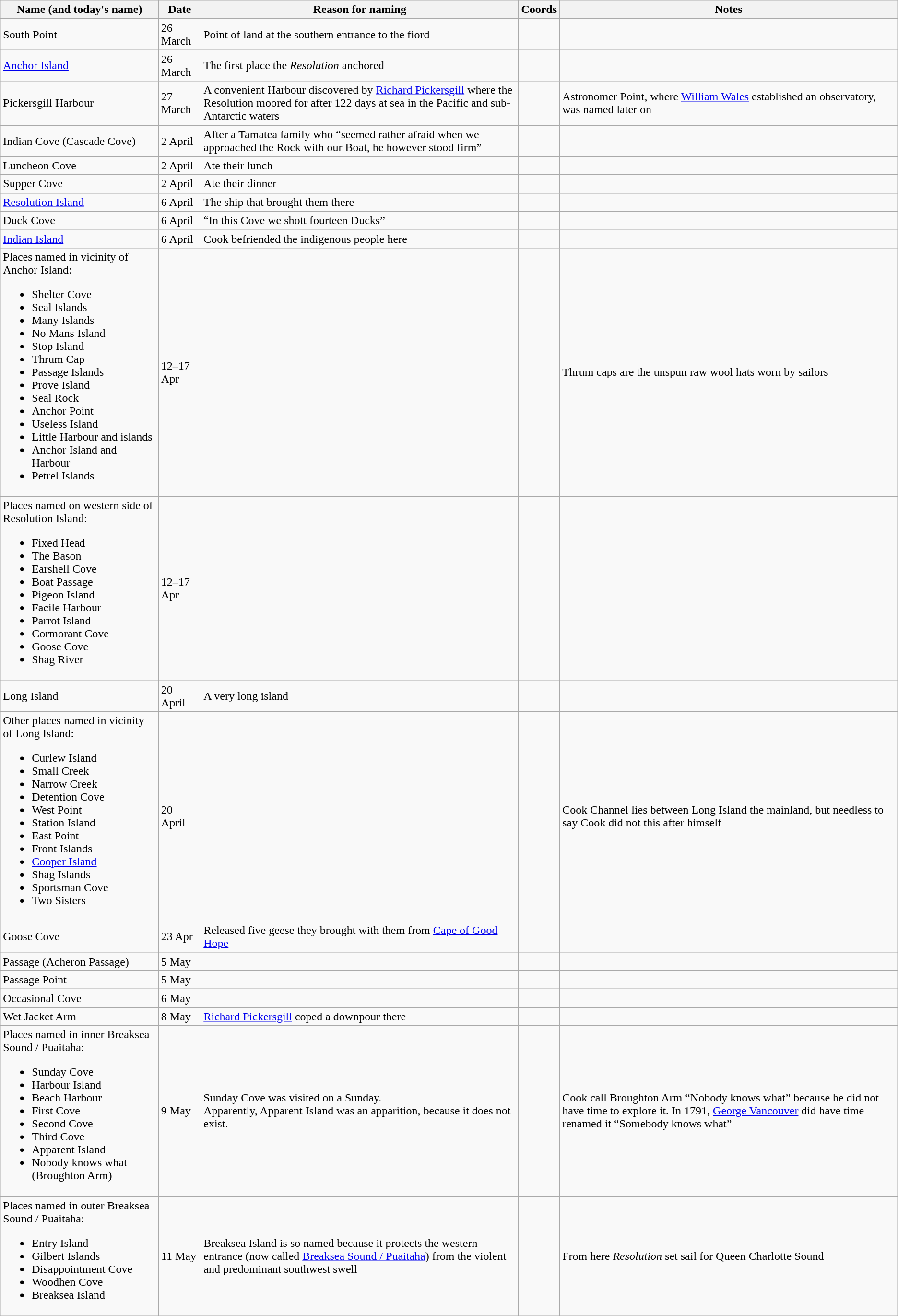<table class="wikitable sortable">
<tr>
<th>Name (and today's name)</th>
<th>Date</th>
<th>Reason for naming</th>
<th>Coords</th>
<th>Notes</th>
</tr>
<tr>
<td>South Point</td>
<td>26 March</td>
<td>Point of land at the southern entrance to the fiord</td>
<td></td>
<td></td>
</tr>
<tr>
<td><a href='#'>Anchor Island</a></td>
<td>26 March</td>
<td>The first place the <em>Resolution</em> anchored</td>
<td></td>
<td></td>
</tr>
<tr>
<td>Pickersgill Harbour</td>
<td>27 March</td>
<td>A convenient Harbour discovered by <a href='#'>Richard Pickersgill</a> where the Resolution moored for after 122 days at sea in the Pacific and sub-Antarctic waters</td>
<td></td>
<td>Astronomer Point, where <a href='#'>William Wales</a> established an observatory, was named later on</td>
</tr>
<tr>
<td>Indian Cove (Cascade Cove)</td>
<td>2 April</td>
<td>After a Tamatea family who “seemed rather afraid when we approached the Rock with our Boat, he however stood firm”</td>
<td></td>
<td></td>
</tr>
<tr>
<td>Luncheon Cove</td>
<td>2 April</td>
<td>Ate their lunch</td>
<td></td>
<td></td>
</tr>
<tr>
<td>Supper Cove</td>
<td>2 April</td>
<td>Ate their dinner</td>
<td></td>
<td></td>
</tr>
<tr>
<td><a href='#'>Resolution Island</a></td>
<td>6 April</td>
<td>The ship that brought them there</td>
<td></td>
<td></td>
</tr>
<tr>
<td>Duck Cove</td>
<td>6 April</td>
<td>“In this Cove we shott fourteen Ducks”</td>
<td></td>
<td></td>
</tr>
<tr>
<td><a href='#'>Indian Island</a></td>
<td>6 April</td>
<td>Cook befriended the indigenous people here</td>
<td></td>
<td></td>
</tr>
<tr>
<td>Places named in vicinity of Anchor Island:<br><ul><li>Shelter Cove</li><li>Seal Islands</li><li>Many Islands</li><li>No Mans Island</li><li>Stop Island</li><li>Thrum Cap</li><li>Passage Islands</li><li>Prove Island</li><li>Seal Rock</li><li>Anchor Point</li><li>Useless Island</li><li>Little Harbour and islands</li><li>Anchor Island and Harbour</li><li>Petrel Islands</li></ul></td>
<td>12–17 Apr</td>
<td></td>
<td></td>
<td>Thrum caps are the unspun raw wool hats worn by sailors</td>
</tr>
<tr>
<td>Places named on western side of Resolution Island:<br><ul><li>Fixed Head</li><li>The Bason</li><li>Earshell Cove</li><li>Boat Passage</li><li>Pigeon Island</li><li>Facile Harbour</li><li>Parrot Island</li><li>Cormorant Cove</li><li>Goose Cove</li><li>Shag River</li></ul></td>
<td>12–17 Apr</td>
<td></td>
<td></td>
<td></td>
</tr>
<tr>
<td>Long Island</td>
<td>20 April</td>
<td>A very long island</td>
<td></td>
<td></td>
</tr>
<tr>
<td>Other places named in vicinity of Long Island:<br><ul><li>Curlew Island</li><li>Small Creek</li><li>Narrow Creek</li><li>Detention Cove</li><li>West Point</li><li>Station Island</li><li>East Point</li><li>Front Islands</li><li><a href='#'>Cooper Island</a></li><li>Shag Islands</li><li>Sportsman Cove</li><li>Two Sisters</li></ul></td>
<td>20 April</td>
<td></td>
<td></td>
<td>Cook Channel lies between Long Island the mainland, but needless to say Cook did not this after himself</td>
</tr>
<tr>
<td>Goose Cove</td>
<td>23 Apr</td>
<td>Released five geese they brought with them from <a href='#'>Cape of Good Hope</a></td>
<td></td>
<td></td>
</tr>
<tr>
<td>Passage (Acheron Passage)</td>
<td>5 May</td>
<td></td>
<td></td>
<td></td>
</tr>
<tr>
<td>Passage Point</td>
<td>5 May</td>
<td></td>
<td></td>
<td></td>
</tr>
<tr>
<td>Occasional Cove</td>
<td>6 May</td>
<td></td>
<td></td>
<td></td>
</tr>
<tr>
<td>Wet Jacket Arm</td>
<td>8 May</td>
<td><a href='#'>Richard Pickersgill</a> coped a downpour there</td>
<td></td>
<td></td>
</tr>
<tr>
<td>Places named in inner Breaksea Sound / Puaitaha:<br><ul><li>Sunday Cove</li><li>Harbour Island</li><li>Beach Harbour</li><li>First Cove</li><li>Second Cove</li><li>Third Cove</li><li>Apparent Island</li><li>Nobody knows what (Broughton Arm)</li></ul></td>
<td>9 May</td>
<td>Sunday Cove was visited on a Sunday.<br>Apparently, Apparent Island was an apparition, because it does not exist.
<br></td>
<td></td>
<td>Cook call Broughton Arm “Nobody knows what” because he did not have time to explore it. In 1791, <a href='#'>George Vancouver</a> did have time renamed it “Somebody knows what”</td>
</tr>
<tr>
<td>Places named in outer Breaksea Sound / Puaitaha:<br><ul><li>Entry Island</li><li>Gilbert Islands</li><li>Disappointment Cove</li><li>Woodhen Cove</li><li>Breaksea Island</li></ul></td>
<td>11 May</td>
<td>Breaksea Island is so named because it protects the western entrance (now called <a href='#'>Breaksea Sound / Puaitaha</a>) from the violent and predominant southwest swell</td>
<td></td>
<td>From here <em>Resolution</em> set sail for Queen Charlotte Sound</td>
</tr>
</table>
